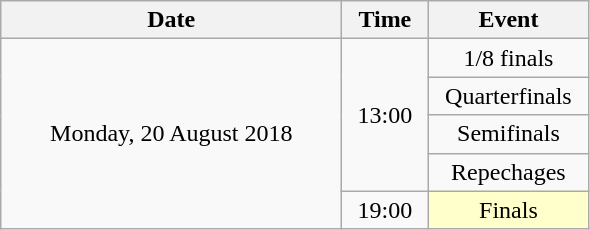<table class = "wikitable" style="text-align:center;">
<tr>
<th width=220>Date</th>
<th width=50>Time</th>
<th width=100>Event</th>
</tr>
<tr>
<td rowspan=5>Monday, 20 August 2018</td>
<td rowspan=4>13:00</td>
<td>1/8 finals</td>
</tr>
<tr>
<td>Quarterfinals</td>
</tr>
<tr>
<td>Semifinals</td>
</tr>
<tr>
<td>Repechages</td>
</tr>
<tr>
<td>19:00</td>
<td bgcolor=ffffcc>Finals</td>
</tr>
</table>
